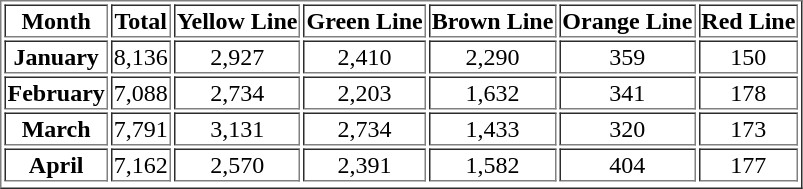<table border="1">
<tr>
<th>Month</th>
<th>Total</th>
<th>Yellow Line</th>
<th>Green Line</th>
<th>Brown Line</th>
<th>Orange Line</th>
<th>Red Line</th>
</tr>
<tr align=center>
<th>January </th>
<td>8,136</td>
<td>2,927</td>
<td>2,410</td>
<td>2,290</td>
<td>359</td>
<td>150</td>
</tr>
<tr align=center>
<th>February </th>
<td>7,088</td>
<td>2,734</td>
<td>2,203</td>
<td>1,632</td>
<td>341</td>
<td>178</td>
</tr>
<tr align=center>
<th>March </th>
<td>7,791</td>
<td>3,131</td>
<td>2,734</td>
<td>1,433</td>
<td>320</td>
<td>173</td>
</tr>
<tr align=center>
<th>April </th>
<td>7,162</td>
<td>2,570</td>
<td>2,391</td>
<td>1,582</td>
<td>404</td>
<td>177</td>
</tr>
<tr align=center>
</tr>
</table>
